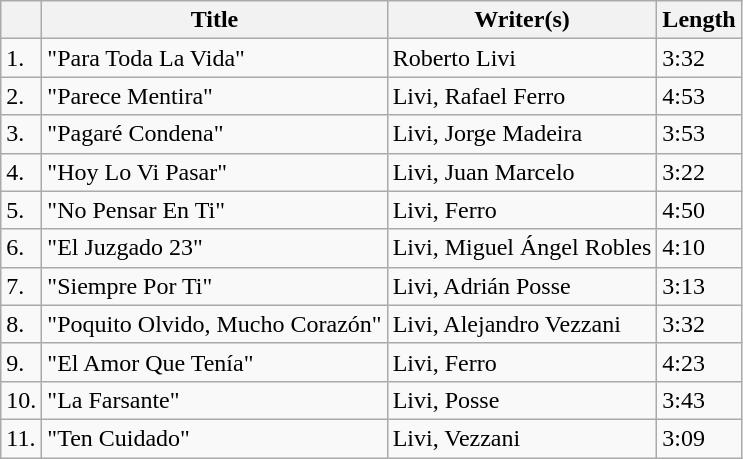<table class="wikitable">
<tr>
<th></th>
<th>Title</th>
<th>Writer(s)</th>
<th>Length</th>
</tr>
<tr>
<td>1.</td>
<td>"Para Toda La Vida"</td>
<td>Roberto Livi</td>
<td>3:32</td>
</tr>
<tr>
<td>2.</td>
<td>"Parece Mentira"</td>
<td>Livi, Rafael Ferro</td>
<td>4:53</td>
</tr>
<tr>
<td>3.</td>
<td>"Pagaré Condena"</td>
<td>Livi, Jorge Madeira</td>
<td>3:53</td>
</tr>
<tr>
<td>4.</td>
<td>"Hoy Lo Vi Pasar"</td>
<td>Livi, Juan Marcelo</td>
<td>3:22</td>
</tr>
<tr>
<td>5.</td>
<td>"No Pensar En Ti"</td>
<td>Livi, Ferro</td>
<td>4:50</td>
</tr>
<tr>
<td>6.</td>
<td>"El Juzgado 23"</td>
<td>Livi, Miguel Ángel Robles</td>
<td>4:10</td>
</tr>
<tr>
<td>7.</td>
<td>"Siempre Por Ti"</td>
<td>Livi, Adrián Posse</td>
<td>3:13</td>
</tr>
<tr>
<td>8.</td>
<td>"Poquito Olvido, Mucho Corazón"</td>
<td>Livi, Alejandro Vezzani</td>
<td>3:32</td>
</tr>
<tr>
<td>9.</td>
<td>"El Amor Que Tenía"</td>
<td>Livi, Ferro</td>
<td>4:23</td>
</tr>
<tr>
<td>10.</td>
<td>"La Farsante"</td>
<td>Livi, Posse</td>
<td>3:43</td>
</tr>
<tr>
<td>11.</td>
<td>"Ten Cuidado"</td>
<td>Livi, Vezzani</td>
<td>3:09</td>
</tr>
</table>
